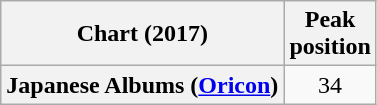<table class="wikitable plainrowheaders" style="text-align:center">
<tr>
<th scope="col">Chart (2017)</th>
<th scope="col">Peak<br>position</th>
</tr>
<tr>
<th scope="row">Japanese Albums (<a href='#'>Oricon</a>)</th>
<td>34</td>
</tr>
</table>
